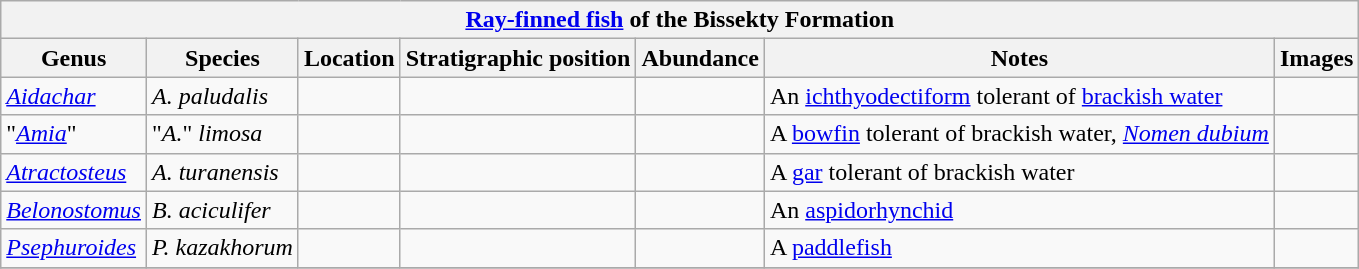<table class="wikitable" align="center">
<tr>
<th colspan="7" align="center"><strong><a href='#'>Ray-finned fish</a> of the Bissekty Formation</strong></th>
</tr>
<tr>
<th>Genus</th>
<th>Species</th>
<th>Location</th>
<th>Stratigraphic position</th>
<th>Abundance</th>
<th>Notes</th>
<th>Images</th>
</tr>
<tr>
<td><em><a href='#'>Aidachar</a></em></td>
<td><em>A. paludalis</em></td>
<td></td>
<td></td>
<td></td>
<td>An <a href='#'>ichthyodectiform</a> tolerant of <a href='#'>brackish water</a></td>
<td></td>
</tr>
<tr>
<td>"<em><a href='#'>Amia</a></em>"</td>
<td>"<em>A.</em>" <em>limosa</em></td>
<td></td>
<td></td>
<td></td>
<td>A <a href='#'>bowfin</a> tolerant of brackish water, <em><a href='#'>Nomen dubium</a></em></td>
<td></td>
</tr>
<tr>
<td><em><a href='#'>Atractosteus</a></em></td>
<td><em>A. turanensis</em></td>
<td></td>
<td></td>
<td></td>
<td>A <a href='#'>gar</a> tolerant of brackish water</td>
<td></td>
</tr>
<tr>
<td><em><a href='#'>Belonostomus</a></em></td>
<td><em>B. aciculifer</em></td>
<td></td>
<td></td>
<td></td>
<td>An <a href='#'>aspidorhynchid</a></td>
<td></td>
</tr>
<tr>
<td><em><a href='#'>Psephuroides</a></em></td>
<td><em>P. kazakhorum</em></td>
<td></td>
<td></td>
<td></td>
<td>A <a href='#'>paddlefish</a></td>
<td></td>
</tr>
<tr>
</tr>
</table>
